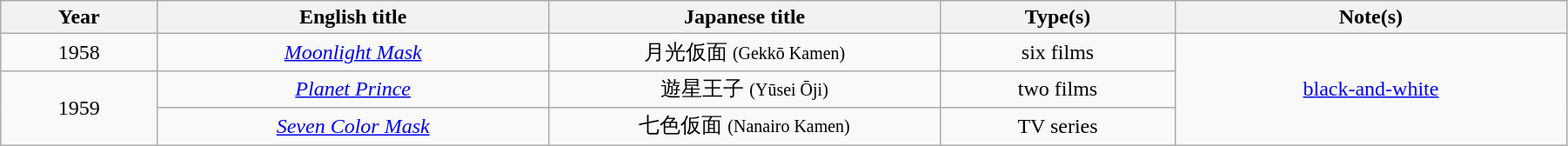<table class="wikitable" style="width:95%; text-align:center">
<tr>
<th width=10%>Year</th>
<th width=25%>English title</th>
<th width=25%>Japanese title</th>
<th width=15%>Type(s)</th>
<th width=25%>Note(s)</th>
</tr>
<tr>
<td>1958</td>
<td><em><a href='#'>Moonlight Mask</a></em></td>
<td>月光仮面 <small>(Gekkō Kamen)</small></td>
<td>six films</td>
<td rowspan=3><a href='#'>black-and-white</a></td>
</tr>
<tr>
<td rowspan=2>1959</td>
<td><em><a href='#'>Planet Prince</a></em></td>
<td>遊星王子 <small>(Yūsei Ōji)</small></td>
<td>two films</td>
</tr>
<tr>
<td><em><a href='#'>Seven Color Mask</a></em></td>
<td>七色仮面 <small>(Nanairo Kamen)</small></td>
<td>TV series</td>
</tr>
</table>
